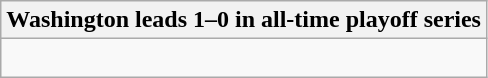<table class="wikitable collapsible collapsed">
<tr>
<th>Washington leads 1–0 in all-time playoff series</th>
</tr>
<tr>
<td><br></td>
</tr>
</table>
